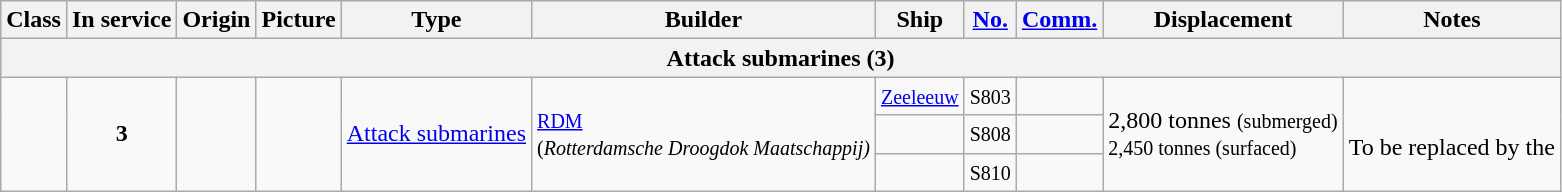<table class="wikitable">
<tr>
<th>Class</th>
<th>In service</th>
<th>Origin</th>
<th>Picture</th>
<th>Type</th>
<th>Builder</th>
<th>Ship</th>
<th><a href='#'>No.</a></th>
<th><a href='#'>Comm.</a></th>
<th>Displacement</th>
<th>Notes</th>
</tr>
<tr>
<th colspan="11">Attack submarines (3)</th>
</tr>
<tr>
<td rowspan="3"><strong></strong></td>
<td rowspan="3" style="text-align: center;"><strong>3</strong></td>
<td rowspan="3"></td>
<td rowspan="3"></td>
<td rowspan="3"><a href='#'>Attack submarines</a></td>
<td rowspan="3"><a href='#'><small>RDM</small></a><br><small>(<em>Rotterdamsche Droogdok Maatschappij)</em></small></td>
<td><a href='#'><small>Zeeleeuw</small></a></td>
<td><small>S803</small></td>
<td><small></small></td>
<td rowspan="3">2,800 tonnes <small>(submerged)</small><br><small>2,450 tonnes (surfaced)</small></td>
<td rowspan="3"><br>To be replaced by the </td>
</tr>
<tr>
<td><small></small></td>
<td><small>S808</small></td>
<td><small></small></td>
</tr>
<tr>
<td><small></small></td>
<td><small>S810</small></td>
<td><small></small></td>
</tr>
</table>
